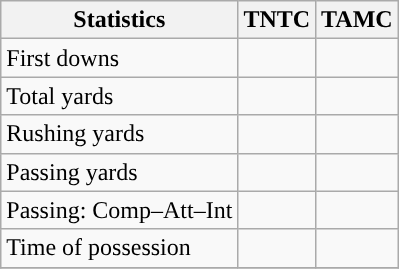<table class="wikitable" style="float: left;">
<tr>
<th>Statistics</th>
<th>TNTC</th>
<th>TAMC</th>
</tr>
<tr>
<td>First downs</td>
<td></td>
<td></td>
</tr>
<tr>
<td>Total yards</td>
<td></td>
<td></td>
</tr>
<tr>
<td>Rushing yards</td>
<td></td>
<td></td>
</tr>
<tr>
<td>Passing yards</td>
<td></td>
<td></td>
</tr>
<tr>
<td>Passing: Comp–Att–Int</td>
<td></td>
<td></td>
</tr>
<tr>
<td>Time of possession</td>
<td></td>
<td></td>
</tr>
<tr>
</tr>
</table>
